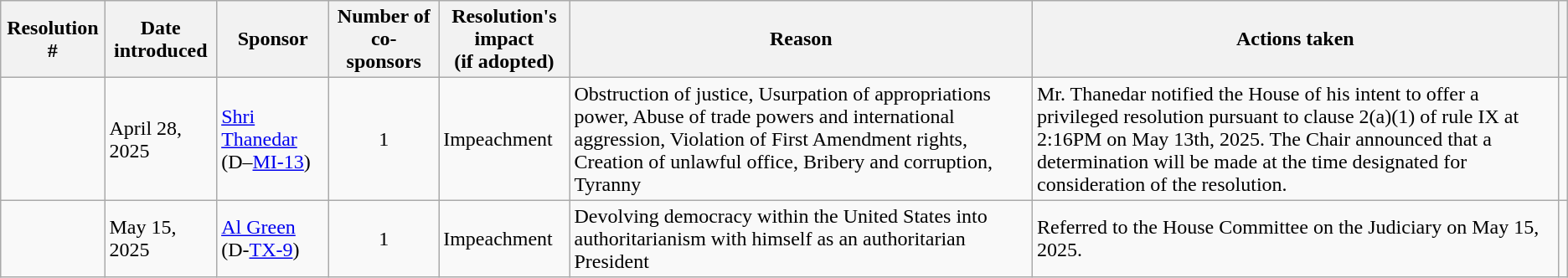<table class=wikitable>
<tr>
<th>Resolution #</th>
<th>Date introduced</th>
<th>Sponsor</th>
<th>Number of co-sponsors</th>
<th>Resolution's impact<br>(if adopted)</th>
<th>Reason</th>
<th>Actions taken</th>
<th></th>
</tr>
<tr>
<td></td>
<td>April 28, 2025</td>
<td><a href='#'>Shri Thanedar</a> (D–<a href='#'>MI-13</a>)</td>
<td style="text-align: center">1</td>
<td>Impeachment</td>
<td>Obstruction of justice, Usurpation of appropriations power, Abuse of trade powers and international aggression, Violation of First Amendment rights, Creation of unlawful office, Bribery and corruption, Tyranny</td>
<td>Mr. Thanedar notified the House of his intent to offer a privileged resolution pursuant to clause 2(a)(1) of rule IX at 2:16PM on May 13th, 2025. The Chair announced that a determination will be made at the time designated for consideration of the resolution.</td>
<td></td>
</tr>
<tr>
<td></td>
<td>May 15, 2025</td>
<td><a href='#'>Al Green</a> (D-<a href='#'>TX-9</a>)</td>
<td style="text-align: center;">1</td>
<td>Impeachment</td>
<td>Devolving democracy within the United States into authoritarianism with himself as an authoritarian President</td>
<td>Referred to the House Committee on the Judiciary on May 15, 2025.</td>
<td></td>
</tr>
</table>
